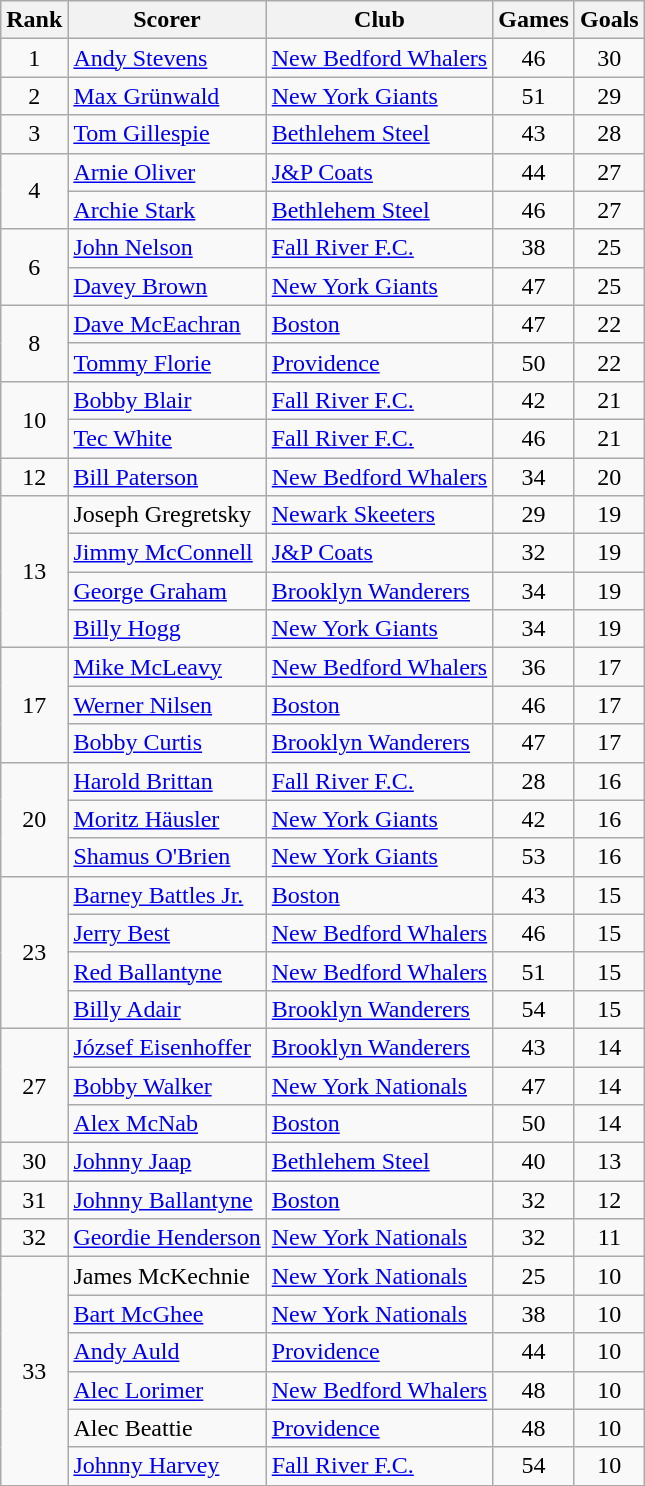<table class="wikitable">
<tr>
<th>Rank</th>
<th>Scorer</th>
<th>Club</th>
<th>Games</th>
<th>Goals</th>
</tr>
<tr>
<td align=center>1</td>
<td><a href='#'>Andy Stevens</a></td>
<td><a href='#'>New Bedford Whalers</a></td>
<td align=center>46</td>
<td align=center>30</td>
</tr>
<tr>
<td align=center>2</td>
<td><a href='#'>Max Grünwald</a></td>
<td><a href='#'>New York Giants</a></td>
<td align=center>51</td>
<td align=center>29</td>
</tr>
<tr>
<td align=center>3</td>
<td><a href='#'>Tom Gillespie</a></td>
<td><a href='#'>Bethlehem Steel</a></td>
<td align=center>43</td>
<td align=center>28</td>
</tr>
<tr>
<td rowspan="2" align=center>4</td>
<td><a href='#'>Arnie Oliver</a></td>
<td><a href='#'>J&P Coats</a></td>
<td align=center>44</td>
<td align=center>27</td>
</tr>
<tr>
<td><a href='#'>Archie Stark</a></td>
<td><a href='#'>Bethlehem Steel</a></td>
<td align=center>46</td>
<td align=center>27</td>
</tr>
<tr>
<td rowspan="2" align=center>6</td>
<td><a href='#'>John Nelson</a></td>
<td><a href='#'>Fall River F.C.</a></td>
<td align=center>38</td>
<td align=center>25</td>
</tr>
<tr>
<td><a href='#'>Davey Brown</a></td>
<td><a href='#'>New York Giants</a></td>
<td align=center>47</td>
<td align=center>25</td>
</tr>
<tr>
<td rowspan="2" align=center>8</td>
<td><a href='#'>Dave McEachran</a></td>
<td><a href='#'>Boston</a></td>
<td align=center>47</td>
<td align=center>22</td>
</tr>
<tr>
<td><a href='#'>Tommy Florie</a></td>
<td><a href='#'>Providence</a></td>
<td align=center>50</td>
<td align=center>22</td>
</tr>
<tr>
<td rowspan="2" align=center>10</td>
<td><a href='#'>Bobby Blair</a></td>
<td><a href='#'>Fall River F.C.</a></td>
<td align=center>42</td>
<td align=center>21</td>
</tr>
<tr>
<td><a href='#'>Tec White</a></td>
<td><a href='#'>Fall River F.C.</a></td>
<td align=center>46</td>
<td align=center>21</td>
</tr>
<tr>
<td align=center>12</td>
<td><a href='#'>Bill Paterson</a></td>
<td><a href='#'>New Bedford Whalers</a></td>
<td align=center>34</td>
<td align=center>20</td>
</tr>
<tr>
<td rowspan="4" align=center>13</td>
<td>Joseph Gregretsky</td>
<td><a href='#'>Newark Skeeters</a></td>
<td align=center>29</td>
<td align=center>19</td>
</tr>
<tr>
<td><a href='#'>Jimmy McConnell</a></td>
<td><a href='#'>J&P Coats</a></td>
<td align=center>32</td>
<td align=center>19</td>
</tr>
<tr>
<td><a href='#'>George Graham</a></td>
<td><a href='#'>Brooklyn Wanderers</a></td>
<td align=center>34</td>
<td align=center>19</td>
</tr>
<tr>
<td><a href='#'>Billy Hogg</a></td>
<td><a href='#'>New York Giants</a></td>
<td align=center>34</td>
<td align=center>19</td>
</tr>
<tr>
<td rowspan="3" align=center>17</td>
<td><a href='#'>Mike McLeavy</a></td>
<td><a href='#'>New Bedford Whalers</a></td>
<td align=center>36</td>
<td align=center>17</td>
</tr>
<tr>
<td><a href='#'>Werner Nilsen</a></td>
<td><a href='#'>Boston</a></td>
<td align=center>46</td>
<td align=center>17</td>
</tr>
<tr>
<td><a href='#'>Bobby Curtis</a></td>
<td><a href='#'>Brooklyn Wanderers</a></td>
<td align=center>47</td>
<td align=center>17</td>
</tr>
<tr>
<td rowspan="3" align=center>20</td>
<td><a href='#'>Harold Brittan</a></td>
<td><a href='#'>Fall River F.C.</a></td>
<td align=center>28</td>
<td align=center>16</td>
</tr>
<tr>
<td><a href='#'>Moritz Häusler</a></td>
<td><a href='#'>New York Giants</a></td>
<td align=center>42</td>
<td align=center>16</td>
</tr>
<tr>
<td><a href='#'>Shamus O'Brien</a></td>
<td><a href='#'>New York Giants</a></td>
<td align=center>53</td>
<td align=center>16</td>
</tr>
<tr>
<td rowspan="4" align=center>23</td>
<td><a href='#'>Barney Battles Jr.</a></td>
<td><a href='#'>Boston</a></td>
<td align=center>43</td>
<td align=center>15</td>
</tr>
<tr>
<td><a href='#'>Jerry Best</a></td>
<td><a href='#'>New Bedford Whalers</a></td>
<td align=center>46</td>
<td align=center>15</td>
</tr>
<tr>
<td><a href='#'>Red Ballantyne</a></td>
<td><a href='#'>New Bedford Whalers</a></td>
<td align=center>51</td>
<td align=center>15</td>
</tr>
<tr>
<td><a href='#'>Billy Adair</a></td>
<td><a href='#'>Brooklyn Wanderers</a></td>
<td align=center>54</td>
<td align=center>15</td>
</tr>
<tr>
<td rowspan="3" align=center>27</td>
<td><a href='#'>József Eisenhoffer</a></td>
<td><a href='#'>Brooklyn Wanderers</a></td>
<td align=center>43</td>
<td align=center>14</td>
</tr>
<tr>
<td><a href='#'>Bobby Walker</a></td>
<td><a href='#'>New York Nationals</a></td>
<td align=center>47</td>
<td align=center>14</td>
</tr>
<tr>
<td><a href='#'>Alex McNab</a></td>
<td><a href='#'>Boston</a></td>
<td align=center>50</td>
<td align=center>14</td>
</tr>
<tr>
<td align=center>30</td>
<td><a href='#'>Johnny Jaap</a></td>
<td><a href='#'>Bethlehem Steel</a></td>
<td align=center>40</td>
<td align=center>13</td>
</tr>
<tr>
<td align=center>31</td>
<td><a href='#'>Johnny Ballantyne</a></td>
<td><a href='#'>Boston</a></td>
<td align=center>32</td>
<td align=center>12</td>
</tr>
<tr>
<td align=center>32</td>
<td><a href='#'>Geordie Henderson</a></td>
<td><a href='#'>New York Nationals</a></td>
<td align=center>32</td>
<td align=center>11</td>
</tr>
<tr>
<td rowspan="6" align=center>33</td>
<td>James McKechnie</td>
<td><a href='#'>New York Nationals</a></td>
<td align=center>25</td>
<td align=center>10</td>
</tr>
<tr>
<td><a href='#'>Bart McGhee</a></td>
<td><a href='#'>New York Nationals</a></td>
<td align=center>38</td>
<td align=center>10</td>
</tr>
<tr>
<td><a href='#'>Andy Auld</a></td>
<td><a href='#'>Providence</a></td>
<td align=center>44</td>
<td align=center>10</td>
</tr>
<tr>
<td><a href='#'>Alec Lorimer</a></td>
<td><a href='#'>New Bedford Whalers</a></td>
<td align=center>48</td>
<td align=center>10</td>
</tr>
<tr>
<td>Alec Beattie</td>
<td><a href='#'>Providence</a></td>
<td align=center>48</td>
<td align=center>10</td>
</tr>
<tr>
<td><a href='#'>Johnny Harvey</a></td>
<td><a href='#'>Fall River F.C.</a></td>
<td align=center>54</td>
<td align=center>10</td>
</tr>
</table>
